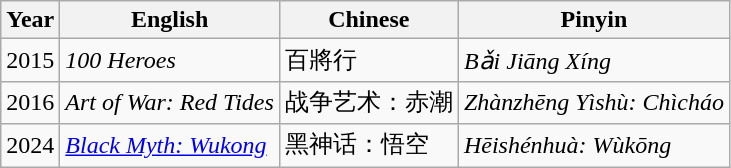<table class="wikitable">
<tr>
<th>Year</th>
<th style="text-align:center">English</th>
<th style="text-align:center">Chinese</th>
<th style="text-align:center">Pinyin</th>
</tr>
<tr>
<td>2015</td>
<td><em>100 Heroes</em></td>
<td>百將行</td>
<td><em>Bǎi Jiāng Xíng</em></td>
</tr>
<tr>
<td>2016</td>
<td><em>Art of War: Red Tides</em></td>
<td>战争艺术：赤潮</td>
<td><em>Zhànzhēng Yìshù: Chìcháo</em></td>
</tr>
<tr>
<td>2024</td>
<td><em><a href='#'>Black Myth: Wukong</a></em></td>
<td>黑神话：悟空</td>
<td><em>Hēishénhuà: Wùkōng</em></td>
</tr>
</table>
